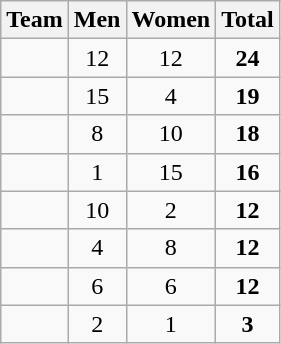<table class="wikitable sortable" style="text-align:center">
<tr>
<th>Team</th>
<th>Men</th>
<th>Women</th>
<th>Total</th>
</tr>
<tr>
<td align=left></td>
<td>12</td>
<td>12</td>
<td><strong>24</strong></td>
</tr>
<tr>
<td align=left></td>
<td>15</td>
<td>4</td>
<td><strong>19</strong></td>
</tr>
<tr>
<td align=left></td>
<td>8</td>
<td>10</td>
<td><strong>18</strong></td>
</tr>
<tr>
<td align=left></td>
<td>1</td>
<td>15</td>
<td><strong>16</strong></td>
</tr>
<tr>
<td align=left></td>
<td>10</td>
<td>2</td>
<td><strong>12</strong></td>
</tr>
<tr>
<td align=left></td>
<td>4</td>
<td>8</td>
<td><strong>12</strong></td>
</tr>
<tr>
<td align=left></td>
<td>6</td>
<td>6</td>
<td><strong>12</strong></td>
</tr>
<tr>
<td align=left></td>
<td>2</td>
<td>1</td>
<td><strong>3</strong></td>
</tr>
</table>
